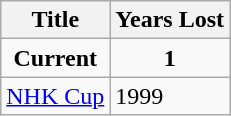<table class="wikitable">
<tr>
<th>Title</th>
<th>Years Lost</th>
</tr>
<tr>
<td align="center"><strong>Current</strong></td>
<td align="center"><strong>1</strong></td>
</tr>
<tr>
<td> <a href='#'>NHK Cup</a></td>
<td>1999</td>
</tr>
</table>
